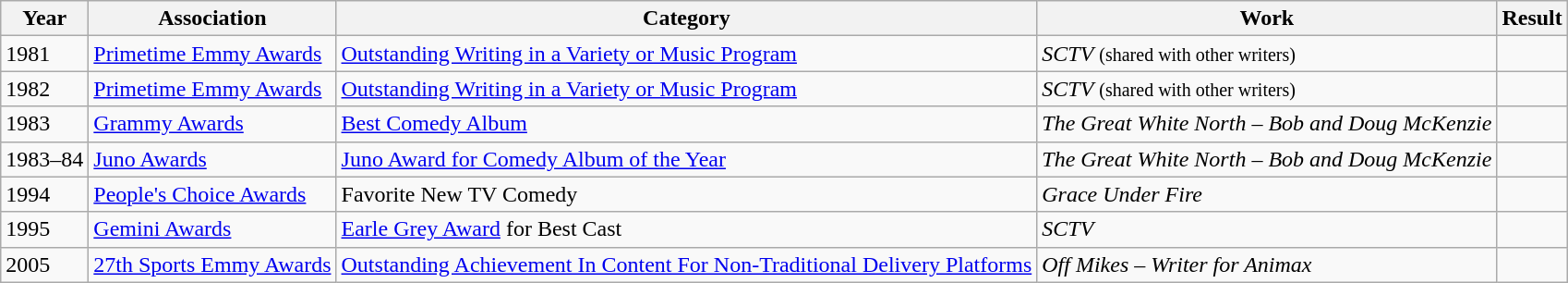<table class="wikitable">
<tr>
<th>Year</th>
<th>Association</th>
<th>Category</th>
<th>Work</th>
<th>Result</th>
</tr>
<tr>
<td>1981</td>
<td><a href='#'>Primetime Emmy Awards</a></td>
<td><a href='#'>Outstanding Writing in a Variety or Music Program</a></td>
<td><em>SCTV</em> <small>(shared with other writers)</small></td>
<td></td>
</tr>
<tr>
<td>1982</td>
<td><a href='#'>Primetime Emmy Awards</a></td>
<td><a href='#'>Outstanding Writing in a Variety or Music Program</a></td>
<td><em>SCTV</em> <small>(shared with other writers)</small></td>
<td></td>
</tr>
<tr>
<td>1983</td>
<td><a href='#'>Grammy Awards</a></td>
<td><a href='#'>Best Comedy Album</a></td>
<td><em>The Great White North – Bob and Doug McKenzie</em></td>
<td></td>
</tr>
<tr>
<td>1983–84</td>
<td><a href='#'>Juno Awards</a></td>
<td><a href='#'>Juno Award for Comedy Album of the Year</a></td>
<td><em>The Great White North – Bob and Doug McKenzie</em></td>
<td></td>
</tr>
<tr>
<td>1994</td>
<td><a href='#'>People's Choice Awards</a></td>
<td>Favorite New TV Comedy</td>
<td><em>Grace Under Fire</em></td>
<td></td>
</tr>
<tr>
<td>1995</td>
<td><a href='#'>Gemini Awards</a></td>
<td><a href='#'>Earle Grey Award</a> for Best Cast</td>
<td><em>SCTV</em></td>
<td></td>
</tr>
<tr>
<td>2005</td>
<td><a href='#'>27th Sports Emmy Awards</a></td>
<td><a href='#'>Outstanding Achievement In Content For Non-Traditional Delivery Platforms</a></td>
<td><em>Off Mikes – Writer for Animax</em></td>
<td></td>
</tr>
</table>
